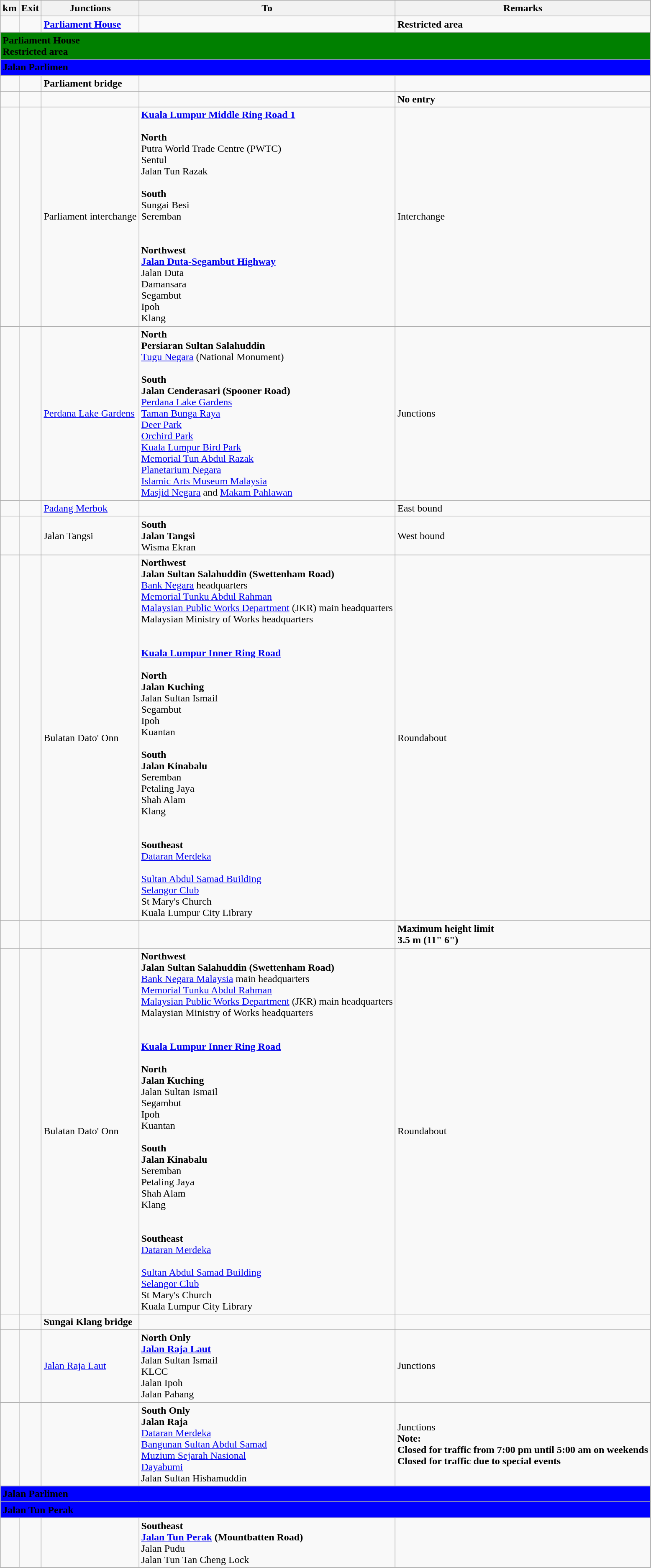<table class="wikitable">
<tr>
<th>km</th>
<th>Exit</th>
<th>Junctions</th>
<th>To</th>
<th>Remarks</th>
</tr>
<tr>
<td></td>
<td></td>
<td><strong><a href='#'>Parliament House</a></strong></td>
<td></td>
<td><strong><span>Restricted area</span></strong></td>
</tr>
<tr>
<td style="width:600px" colspan="6" style="text-align:center" bgcolor="green"><strong><span>Parliament House</span></strong><br><strong><span>Restricted area</span></strong></td>
</tr>
<tr>
<td style="width:600px" colspan="6" style="text-align:center" bgcolor="blue"><strong><span>Jalan Parlimen</span></strong></td>
</tr>
<tr>
<td></td>
<td></td>
<td><strong>Parliament bridge</strong></td>
<td></td>
<td></td>
</tr>
<tr>
<td></td>
<td></td>
<td></td>
<td></td>
<td><strong>No entry</strong></td>
</tr>
<tr>
<td></td>
<td></td>
<td>Parliament interchange</td>
<td><strong><a href='#'>Kuala Lumpur Middle Ring Road 1</a></strong><br><br><strong>North</strong><br>Putra World Trade Centre (PWTC)<br>Sentul<br>Jalan Tun Razak<br><br><strong>South</strong><br>Sungai Besi<br>Seremban<br><br><br><strong>Northwest</strong><br><strong><a href='#'>Jalan Duta-Segambut Highway</a></strong><br>Jalan Duta<br>Damansara<br>Segambut<br>Ipoh<br>Klang</td>
<td>Interchange</td>
</tr>
<tr>
<td></td>
<td></td>
<td><a href='#'>Perdana Lake Gardens</a></td>
<td><strong>North</strong><br><strong>Persiaran Sultan Salahuddin</strong><br><a href='#'>Tugu Negara</a> (National Monument)<br><br><strong>South</strong><br><strong>Jalan Cenderasari (Spooner Road)</strong><br><a href='#'>Perdana Lake Gardens</a><br><a href='#'>Taman Bunga Raya</a><br><a href='#'>Deer Park</a><br><a href='#'>Orchird Park</a><br><a href='#'>Kuala Lumpur Bird Park</a><br><a href='#'>Memorial Tun Abdul Razak</a><br><a href='#'>Planetarium Negara</a><br><a href='#'>Islamic Arts Museum Malaysia</a><br><a href='#'>Masjid Negara</a> and <a href='#'>Makam Pahlawan</a></td>
<td>Junctions</td>
</tr>
<tr>
<td></td>
<td></td>
<td><a href='#'>Padang Merbok</a></td>
<td></td>
<td>East bound</td>
</tr>
<tr>
<td></td>
<td></td>
<td>Jalan Tangsi</td>
<td><strong>South</strong><br><strong>Jalan Tangsi</strong><br>Wisma Ekran</td>
<td>West bound</td>
</tr>
<tr>
<td></td>
<td></td>
<td>Bulatan Dato' Onn</td>
<td><strong>Northwest</strong><br><strong>Jalan Sultan Salahuddin (Swettenham Road)</strong><br><a href='#'>Bank Negara</a> headquarters<br><a href='#'>Memorial Tunku Abdul Rahman</a><br><a href='#'>Malaysian Public Works Department</a> (JKR) main headquarters<br>Malaysian Ministry of Works headquarters<br><br><br> <strong><a href='#'>Kuala Lumpur Inner Ring Road</a></strong><br><br><strong>North</strong><br><strong>Jalan Kuching</strong><br>Jalan Sultan Ismail<br>Segambut<br>Ipoh<br>Kuantan<br><br><strong>South</strong><br><strong>Jalan Kinabalu</strong><br>Seremban<br>Petaling Jaya<br>Shah Alam<br>Klang<br><br><br><strong>Southeast</strong><br><a href='#'>Dataran Merdeka</a><br><br><a href='#'>Sultan Abdul Samad Building</a><br><a href='#'>Selangor Club</a><br>St Mary's Church<br>Kuala Lumpur City Library</td>
<td>Roundabout</td>
</tr>
<tr>
<td></td>
<td></td>
<td></td>
<td></td>
<td><strong>Maximum height limit<br>3.5 m (11" 6")</strong></td>
</tr>
<tr>
<td></td>
<td></td>
<td>Bulatan Dato' Onn</td>
<td><strong>Northwest</strong><br><strong>Jalan Sultan Salahuddin (Swettenham Road)</strong><br><a href='#'>Bank Negara Malaysia</a> main headquarters<br><a href='#'>Memorial Tunku Abdul Rahman</a><br><a href='#'>Malaysian Public Works Department</a> (JKR) main headquarters<br>Malaysian Ministry of Works headquarters<br><br><br> <strong><a href='#'>Kuala Lumpur Inner Ring Road</a></strong><br><br><strong>North</strong><br><strong>Jalan Kuching</strong><br>Jalan Sultan Ismail<br>Segambut<br>Ipoh<br>Kuantan<br><br><strong>South</strong><br><strong>Jalan Kinabalu</strong><br>Seremban<br>Petaling Jaya<br>Shah Alam<br>Klang<br><br><br><strong>Southeast</strong><br><a href='#'>Dataran Merdeka</a><br><br><a href='#'>Sultan Abdul Samad Building</a><br><a href='#'>Selangor Club</a><br>St Mary's Church<br>Kuala Lumpur City Library</td>
<td>Roundabout</td>
</tr>
<tr>
<td></td>
<td></td>
<td><strong>Sungai Klang bridge</strong></td>
<td></td>
<td></td>
</tr>
<tr>
<td></td>
<td></td>
<td><a href='#'>Jalan Raja Laut</a></td>
<td><strong>North Only</strong><br><strong><a href='#'>Jalan Raja Laut</a></strong><br>Jalan Sultan Ismail<br>KLCC<br>Jalan Ipoh<br>Jalan Pahang</td>
<td>Junctions</td>
</tr>
<tr>
<td></td>
<td></td>
<td></td>
<td><strong>South Only</strong><br><strong>Jalan Raja</strong><br><a href='#'>Dataran Merdeka</a><br><a href='#'>Bangunan Sultan Abdul Samad</a><br><a href='#'>Muzium Sejarah Nasional</a><br><a href='#'>Dayabumi</a><br>Jalan Sultan Hishamuddin</td>
<td>Junctions<br><strong>Note:</strong><br><strong>Closed for traffic from 7:00 pm until 5:00 am on weekends</strong><br><strong>Closed for traffic due to special events</strong></td>
</tr>
<tr>
<td style="width:600px" colspan="6" style="text-align:center" bgcolor="blue"><strong><span>Jalan Parlimen</span></strong></td>
</tr>
<tr>
<td style="width:600px" colspan="6" style="text-align:center" bgcolor="blue"><strong><span>Jalan Tun Perak</span></strong></td>
</tr>
<tr>
<td></td>
<td></td>
<td></td>
<td><strong>Southeast </strong><br><strong><a href='#'>Jalan Tun Perak</a> (Mountbatten Road)</strong><br>Jalan Pudu<br>Jalan Tun Tan Cheng Lock</td>
<td></td>
</tr>
</table>
